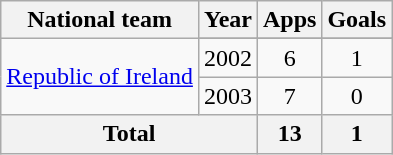<table class="wikitable" style="text-align:center">
<tr>
<th>National team</th>
<th>Year</th>
<th>Apps</th>
<th>Goals</th>
</tr>
<tr>
<td rowspan=3><a href='#'>Republic of Ireland</a></td>
</tr>
<tr>
<td>2002</td>
<td>6</td>
<td>1</td>
</tr>
<tr>
<td>2003</td>
<td>7</td>
<td>0</td>
</tr>
<tr>
<th colspan=2>Total</th>
<th>13</th>
<th>1</th>
</tr>
</table>
